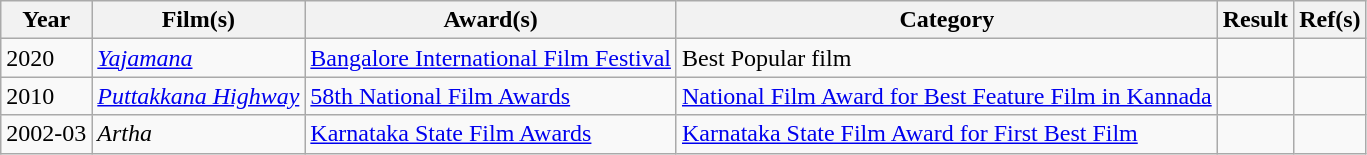<table class="wikitable">
<tr>
<th>Year</th>
<th>Film(s)</th>
<th>Award(s)</th>
<th>Category</th>
<th>Result</th>
<th>Ref(s)</th>
</tr>
<tr>
<td>2020</td>
<td><em><a href='#'>Yajamana</a></em></td>
<td><a href='#'>Bangalore International Film Festival</a></td>
<td>Best Popular film</td>
<td></td>
<td></td>
</tr>
<tr>
<td>2010</td>
<td><em><a href='#'>Puttakkana Highway</a></em></td>
<td><a href='#'>58th National Film Awards</a></td>
<td><a href='#'>National Film Award for Best Feature Film in Kannada</a></td>
<td></td>
<td></td>
</tr>
<tr>
<td>2002-03</td>
<td><em>Artha</em></td>
<td><a href='#'>Karnataka State Film Awards</a></td>
<td><a href='#'>Karnataka State Film Award for First Best Film</a></td>
<td></td>
<td></td>
</tr>
</table>
